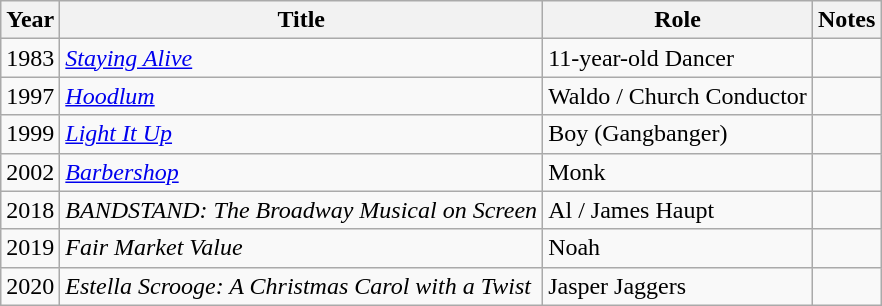<table class="wikitable sortable">
<tr>
<th>Year</th>
<th>Title</th>
<th>Role</th>
<th>Notes</th>
</tr>
<tr>
<td>1983</td>
<td><a href='#'><em>Staying Alive</em></a></td>
<td>11-year-old Dancer</td>
<td></td>
</tr>
<tr>
<td>1997</td>
<td><a href='#'><em>Hoodlum</em></a></td>
<td>Waldo / Church Conductor</td>
<td></td>
</tr>
<tr>
<td>1999</td>
<td><a href='#'><em>Light It Up</em></a></td>
<td>Boy (Gangbanger)</td>
<td></td>
</tr>
<tr>
<td>2002</td>
<td><a href='#'><em>Barbershop</em></a></td>
<td>Monk</td>
<td></td>
</tr>
<tr>
<td>2018</td>
<td><em>BANDSTAND: The Broadway Musical on Screen</em></td>
<td>Al / James Haupt</td>
<td></td>
</tr>
<tr>
<td>2019</td>
<td><em>Fair Market Value</em></td>
<td>Noah</td>
<td></td>
</tr>
<tr>
<td>2020</td>
<td><em>Estella Scrooge: A Christmas Carol with a Twist</em></td>
<td>Jasper Jaggers</td>
<td></td>
</tr>
</table>
